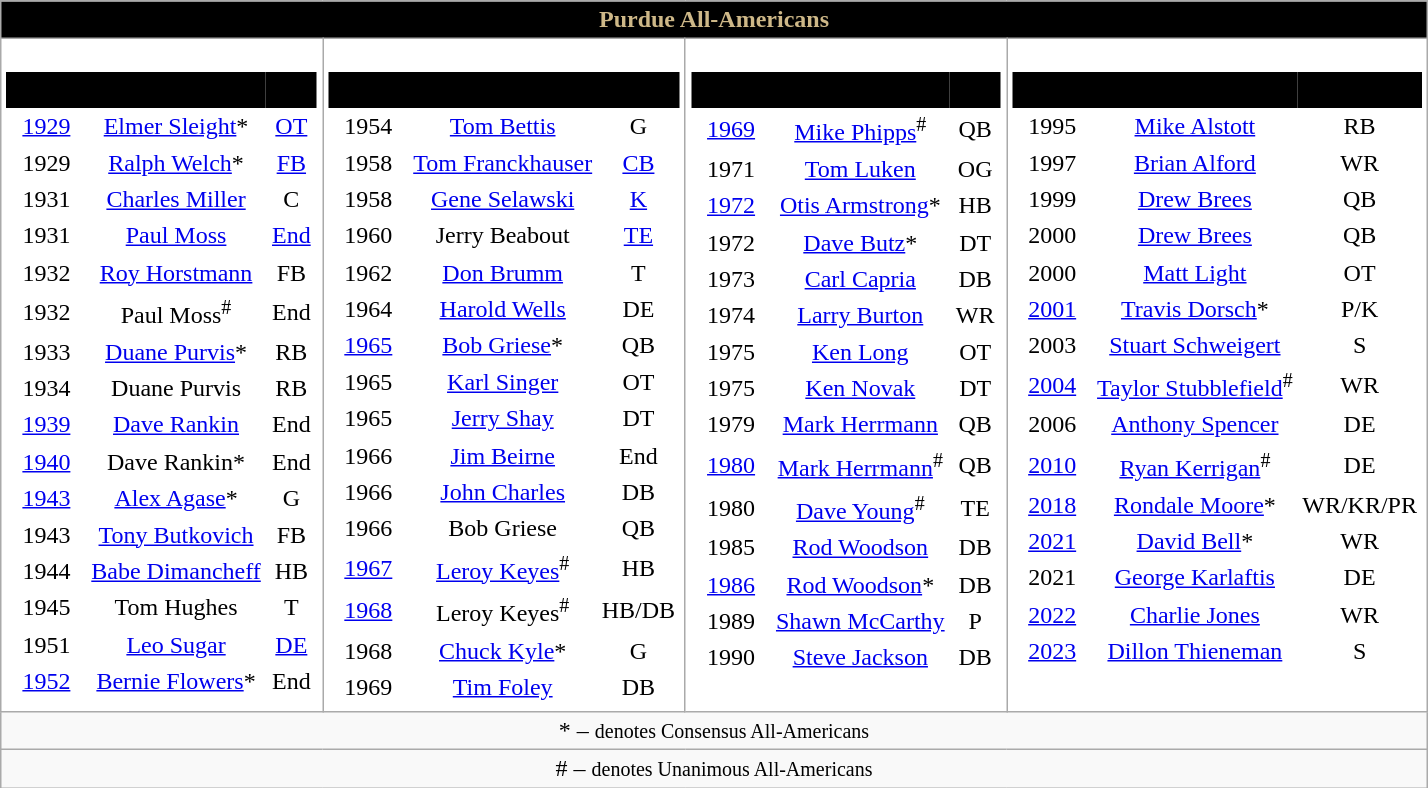<table | class="wikitable collapsible" cellpadding="0" border="0" cellspacing="0" style="margin:1em auto;">
<tr>
<th colspan="6" style="background:#000000; color:#CEB888">Purdue All-Americans</th>
</tr>
<tr valign="top" style="background: white">
<td><br><table cellpadding="4" border="0" cellspacing="0">
<tr>
<th style ="background: #000000; border: 0px; text-align:center"><span>Season</span></th>
<th style ="background: #000000; border: 0px; text-align:center"><span>Name</span></th>
<th style ="background: #000000; border: 0px; text-align:center"><span>Pos.</span></th>
</tr>
<tr align="center">
<td style="border:0;"><a href='#'>1929</a></td>
<td style="border:0;"><a href='#'>Elmer Sleight</a>*</td>
<td style="border:0;"><a href='#'>OT</a></td>
</tr>
<tr align="center">
<td style="border:0;">1929</td>
<td style="border:0;"><a href='#'>Ralph Welch</a>*</td>
<td style="border:0;"><a href='#'>FB</a></td>
</tr>
<tr align="center">
<td style="border:0;">1931</td>
<td style="border:0;"><a href='#'>Charles Miller</a></td>
<td style="border:0;">C</td>
</tr>
<tr align="center">
<td style="border:0;">1931</td>
<td style="border:0;"><a href='#'>Paul Moss</a></td>
<td style="border:0;"><a href='#'>End</a></td>
</tr>
<tr align="center">
<td style="border:0;">1932</td>
<td style="border:0;"><a href='#'>Roy Horstmann</a></td>
<td style="border:0;">FB</td>
</tr>
<tr align="center">
<td style="border:0;">1932</td>
<td style="border:0;">Paul Moss<sup>#</sup></td>
<td style="border:0;">End</td>
</tr>
<tr align="center">
<td style="border:0;">1933</td>
<td style="border:0;"><a href='#'>Duane Purvis</a>*</td>
<td style="border:0;">RB</td>
</tr>
<tr align="center">
<td style="border:0;">1934</td>
<td style="border:0;">Duane Purvis</td>
<td style="border:0;">RB</td>
</tr>
<tr align="center">
<td style="border:0;"><a href='#'>1939</a></td>
<td style="border:0;"><a href='#'>Dave Rankin</a></td>
<td style="border:0;">End</td>
</tr>
<tr align="center">
<td style="border:0;"><a href='#'>1940</a></td>
<td style="border:0;">Dave Rankin*</td>
<td style="border:0;">End</td>
</tr>
<tr align="center">
<td style="border:0;"><a href='#'>1943</a></td>
<td style="border:0;"><a href='#'>Alex Agase</a>*</td>
<td style="border:0;">G</td>
</tr>
<tr align="center">
<td style="border:0;">1943</td>
<td style="border:0;"><a href='#'>Tony Butkovich</a></td>
<td style="border:0;">FB</td>
</tr>
<tr align="center">
<td style="border:0;">1944</td>
<td style="border:0;"><a href='#'>Babe Dimancheff</a></td>
<td style="border:0;">HB</td>
</tr>
<tr align="center">
<td style="border:0;">1945</td>
<td style="border:0;">Tom Hughes</td>
<td style="border:0;">T</td>
</tr>
<tr align="center">
<td style="border:0;">1951</td>
<td style="border:0;"><a href='#'>Leo Sugar</a></td>
<td style="border:0;"><a href='#'>DE</a></td>
</tr>
<tr align="center">
<td style="border:0;"><a href='#'>1952</a></td>
<td style="border:0;"><a href='#'>Bernie Flowers</a>*</td>
<td style="border:0;">End</td>
</tr>
</table>
</td>
<td align="center" valign="top"><br><table cellpadding="4" border="0" cellspacing="0">
<tr>
<th style ="background: #000000; border: 0px; text-align:center"><span>Season</span></th>
<th style ="background: #000000; border: 0px; text-align:center"><span>Name</span></th>
<th style ="background: #000000; border: 0px; text-align:center"><span>Pos.</span></th>
</tr>
<tr align="center">
<td style="border:0;">1954</td>
<td style="border:0;"><a href='#'>Tom Bettis</a></td>
<td style="border:0;">G</td>
</tr>
<tr align="center">
<td style="border:0;">1958</td>
<td style="border:0;"><a href='#'>Tom Franckhauser</a></td>
<td style="border:0;"><a href='#'>CB</a></td>
</tr>
<tr align="center">
<td style="border:0;">1958</td>
<td style="border:0;"><a href='#'>Gene Selawski</a></td>
<td style="border:0;"><a href='#'>K</a></td>
</tr>
<tr align="center">
<td style="border:0;">1960</td>
<td style="border:0;">Jerry Beabout</td>
<td style="border:0;"><a href='#'>TE</a></td>
</tr>
<tr align="center">
<td style="border:0;">1962</td>
<td style="border:0;"><a href='#'>Don Brumm</a></td>
<td style="border:0;">T</td>
</tr>
<tr align="center">
<td style="border:0;">1964</td>
<td style="border:0;"><a href='#'>Harold Wells</a></td>
<td style="border:0;">DE</td>
</tr>
<tr align="center">
<td style="border:0;"><a href='#'>1965</a></td>
<td style="border:0;"><a href='#'>Bob Griese</a>*</td>
<td style="border:0;">QB</td>
</tr>
<tr align="center">
<td style="border:0;">1965</td>
<td style="border:0;"><a href='#'>Karl Singer</a></td>
<td style="border:0;">OT</td>
</tr>
<tr align="center">
<td style="border:0;">1965</td>
<td style="border:0;"><a href='#'>Jerry Shay</a></td>
<td style="border:0;">DT</td>
</tr>
<tr align="center">
<td style="border:0;">1966</td>
<td style="border:0;"><a href='#'>Jim Beirne</a></td>
<td style="border:0;">End</td>
</tr>
<tr align="center">
<td style="border:0;">1966</td>
<td style="border:0;"><a href='#'>John Charles</a></td>
<td style="border:0;">DB</td>
</tr>
<tr align="center">
<td style="border:0;">1966</td>
<td style="border:0;">Bob Griese</td>
<td style="border:0;">QB</td>
</tr>
<tr align="center">
<td style="border:0;"><a href='#'>1967</a></td>
<td style="border:0;"><a href='#'>Leroy Keyes</a><sup>#</sup></td>
<td style="border:0;">HB</td>
</tr>
<tr align="center">
<td style="border:0;"><a href='#'>1968</a></td>
<td style="border:0;">Leroy Keyes<sup>#</sup></td>
<td style="border:0;">HB/DB</td>
</tr>
<tr align="center">
<td style="border:0;">1968</td>
<td style="border:0;"><a href='#'>Chuck Kyle</a>*</td>
<td style="border:0;">G</td>
</tr>
<tr align="center">
<td style="border:0;">1969</td>
<td style="border:0;"><a href='#'>Tim Foley</a></td>
<td style="border:0;">DB</td>
</tr>
</table>
</td>
<td align="center" valign="top"><br><table cellpadding="4" border="0" cellspacing="0">
<tr>
<th style ="background: #000000; border: 0px; text-align:center"><span>Season</span></th>
<th style ="background: #000000; border: 0px; text-align:center"><span>Name</span></th>
<th style ="background: #000000; border: 0px; text-align:center"><span>Pos.</span></th>
</tr>
<tr align="center">
<td style="border:0;"><a href='#'>1969</a></td>
<td style="border:0;"><a href='#'>Mike Phipps</a><sup>#</sup></td>
<td style="border:0;">QB</td>
</tr>
<tr align="center">
<td style="border:0;">1971</td>
<td style="border:0;"><a href='#'>Tom Luken</a></td>
<td style="border:0;">OG</td>
</tr>
<tr align="center">
<td style="border:0;"><a href='#'>1972</a></td>
<td style="border:0;"><a href='#'>Otis Armstrong</a>*</td>
<td style="border:0;">HB</td>
</tr>
<tr align="center">
<td style="border:0;">1972</td>
<td style="border:0;"><a href='#'>Dave Butz</a>*</td>
<td style="border:0;">DT</td>
</tr>
<tr align="center">
<td style="border:0;">1973</td>
<td style="border:0;"><a href='#'>Carl Capria</a></td>
<td style="border:0;">DB</td>
</tr>
<tr align="center">
<td style="border:0;">1974</td>
<td style="border:0;"><a href='#'>Larry Burton</a></td>
<td style="border:0;">WR</td>
</tr>
<tr align="center">
<td style="border:0;">1975</td>
<td style="border:0;"><a href='#'>Ken Long</a></td>
<td style="border:0;">OT</td>
</tr>
<tr align="center">
<td style="border:0;">1975</td>
<td style="border:0;"><a href='#'>Ken Novak</a></td>
<td style="border:0;">DT</td>
</tr>
<tr align="center">
<td style="border:0;">1979</td>
<td style="border:0;"><a href='#'>Mark Herrmann</a></td>
<td style="border:0;">QB</td>
</tr>
<tr align="center">
<td style="border:0;"><a href='#'>1980</a></td>
<td style="border:0;"><a href='#'>Mark Herrmann</a><sup>#</sup></td>
<td style="border:0;">QB</td>
</tr>
<tr align="center">
<td style="border:0;">1980</td>
<td style="border:0;"><a href='#'>Dave Young</a><sup>#</sup></td>
<td style="border:0;">TE</td>
</tr>
<tr align="center">
<td style="border:0;">1985</td>
<td style="border:0;"><a href='#'>Rod Woodson</a></td>
<td style="border:0;">DB</td>
</tr>
<tr align="center">
<td style="border:0;"><a href='#'>1986</a></td>
<td style="border:0;"><a href='#'>Rod Woodson</a>*</td>
<td style="border:0;">DB</td>
</tr>
<tr align="center">
<td style="border:0;">1989</td>
<td style="border:0;"><a href='#'>Shawn McCarthy</a></td>
<td style="border:0;">P</td>
</tr>
<tr align="center">
<td style="border:0;">1990</td>
<td style="border:0;"><a href='#'>Steve Jackson</a></td>
<td style="border:0;">DB</td>
</tr>
</table>
</td>
<td align="center" valign="top"><br><table cellpadding="4" border="0" cellspacing="0">
<tr>
<th style ="background: #000000; border: 0px; text-align:center"><span>Season</span></th>
<th style ="background: #000000; border: 0px; text-align:center"><span>Name</span></th>
<th style ="background: #000000; border: 0px; text-align:center"><span>Pos.</span></th>
</tr>
<tr align="center">
<td style="border:0;">1995</td>
<td style="border:0;"><a href='#'>Mike Alstott</a></td>
<td style="border:0;">RB</td>
</tr>
<tr align="center">
<td style="border:0;">1997</td>
<td style="border:0;"><a href='#'>Brian Alford</a></td>
<td style="border:0;">WR</td>
</tr>
<tr align="center">
<td style="border:0;">1999</td>
<td style="border:0;"><a href='#'>Drew Brees</a></td>
<td style="border:0;">QB</td>
</tr>
<tr align="center">
<td style="border:0;">2000</td>
<td style="border:0;"><a href='#'>Drew Brees</a></td>
<td style="border:0;">QB</td>
</tr>
<tr align="center">
<td style="border:0;">2000</td>
<td style="border:0;"><a href='#'>Matt Light</a></td>
<td style="border:0;">OT</td>
</tr>
<tr align="center">
<td style="border:0;"><a href='#'>2001</a></td>
<td style="border:0;"><a href='#'>Travis Dorsch</a>*</td>
<td style="border:0;">P/K</td>
</tr>
<tr align="center">
<td style="border:0;">2003</td>
<td style="border:0;"><a href='#'>Stuart Schweigert</a></td>
<td style="border:0;">S</td>
</tr>
<tr align="center">
<td style="border:0;"><a href='#'>2004</a></td>
<td style="border:0;"><a href='#'>Taylor Stubblefield</a><sup>#</sup></td>
<td style="border:0;">WR</td>
</tr>
<tr align="center">
<td style="border:0;">2006</td>
<td style="border:0;"><a href='#'>Anthony Spencer</a></td>
<td style="border:0;">DE</td>
</tr>
<tr align="center">
<td style="border:0;"><a href='#'>2010</a></td>
<td style="border:0;"><a href='#'>Ryan Kerrigan</a><sup>#</sup></td>
<td style="border:0;">DE</td>
</tr>
<tr align="center">
<td style="border:0;"><a href='#'>2018</a></td>
<td style="border:0;"><a href='#'>Rondale Moore</a>*</td>
<td style="border:0;">WR/KR/PR</td>
</tr>
<tr align="center">
<td style="border:0;"><a href='#'>2021</a></td>
<td style="border:0;"><a href='#'>David Bell</a>*</td>
<td style="border:0;">WR</td>
</tr>
<tr align="center">
<td style="border:0;">2021</td>
<td style="border:0;"><a href='#'>George Karlaftis</a></td>
<td style="border:0;">DE</td>
</tr>
<tr align="center">
<td style="border:0;"><a href='#'>2022</a></td>
<td style="border:0;"><a href='#'>Charlie Jones</a></td>
<td style="border:0;">WR</td>
</tr>
<tr align="center">
<td style="border:0;"><a href='#'>2023</a></td>
<td style="border:0;"><a href='#'>Dillon Thieneman</a></td>
<td style="border:0;">S</td>
</tr>
</table>
</td>
</tr>
<tr>
<td colspan="6" align="center">* – <small>denotes Consensus All-Americans</small></td>
</tr>
<tr>
<td colspan="6" align="center"># – <small>denotes Unanimous All-Americans</small></td>
</tr>
</table>
